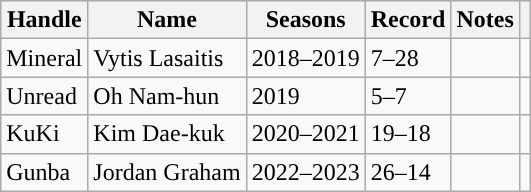<table class="wikitable">
<tr>
<th style="background:#">Handle</th>
<th style="background:#">Name</th>
<th style="background:#">Seasons</th>
<th style="background:#">Record</th>
<th style="background:#">Notes</th>
<th style="background:#"></th>
</tr>
<tr>
<td>Mineral</td>
<td>Vytis Lasaitis</td>
<td>2018–2019</td>
<td>7–28 </td>
<td></td>
<td></td>
</tr>
<tr>
<td>Unread</td>
<td>Oh Nam-hun</td>
<td>2019</td>
<td>5–7 </td>
<td></td>
<td></td>
</tr>
<tr>
<td>KuKi</td>
<td>Kim Dae-kuk</td>
<td>2020–2021</td>
<td>19–18 </td>
<td></td>
<td></td>
</tr>
<tr>
<td>Gunba</td>
<td>Jordan Graham</td>
<td>2022–2023</td>
<td>26–14 </td>
<td></td>
<td></td>
</tr>
</table>
